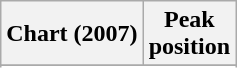<table class="wikitable plainrowheaders">
<tr>
<th scope="col">Chart (2007)</th>
<th scope="col">Peak<br>position</th>
</tr>
<tr>
</tr>
<tr>
</tr>
<tr>
</tr>
</table>
